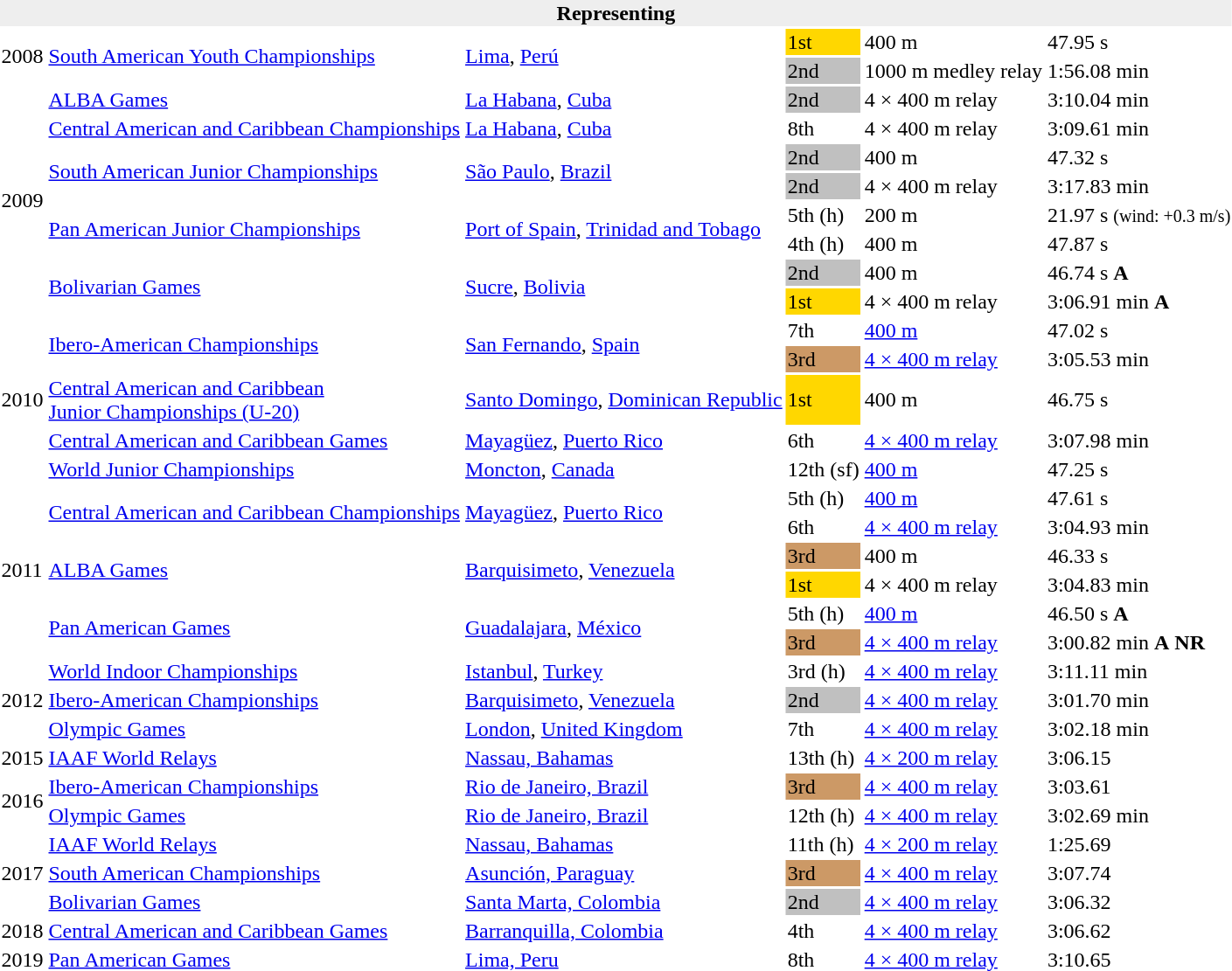<table>
<tr>
<th bgcolor="#eeeeee" colspan="6">Representing </th>
</tr>
<tr>
<td rowspan=2>2008</td>
<td rowspan=2><a href='#'>South American Youth Championships</a></td>
<td rowspan=2><a href='#'>Lima</a>, <a href='#'>Perú</a></td>
<td bgcolor=gold>1st</td>
<td>400 m</td>
<td>47.95 s</td>
</tr>
<tr>
<td bgcolor=silver>2nd</td>
<td>1000 m medley relay</td>
<td>1:56.08 min</td>
</tr>
<tr>
<td rowspan=8>2009</td>
<td><a href='#'>ALBA Games</a></td>
<td><a href='#'>La Habana</a>, <a href='#'>Cuba</a></td>
<td bgcolor=silver>2nd</td>
<td>4 × 400 m relay</td>
<td>3:10.04 min</td>
</tr>
<tr>
<td><a href='#'>Central American and Caribbean Championships</a></td>
<td><a href='#'>La Habana</a>, <a href='#'>Cuba</a></td>
<td>8th</td>
<td>4 × 400 m relay</td>
<td>3:09.61 min</td>
</tr>
<tr>
<td rowspan=2><a href='#'>South American Junior Championships</a></td>
<td rowspan=2><a href='#'>São Paulo</a>, <a href='#'>Brazil</a></td>
<td bgcolor=silver>2nd</td>
<td>400 m</td>
<td>47.32 s</td>
</tr>
<tr>
<td bgcolor=silver>2nd</td>
<td>4 × 400 m relay</td>
<td>3:17.83 min</td>
</tr>
<tr>
<td rowspan=2><a href='#'>Pan American Junior Championships</a></td>
<td rowspan=2><a href='#'>Port of Spain</a>, <a href='#'>Trinidad and Tobago</a></td>
<td>5th (h)</td>
<td>200 m</td>
<td>21.97 s <small>(wind: +0.3 m/s)</small></td>
</tr>
<tr>
<td>4th (h)</td>
<td>400 m</td>
<td>47.87 s</td>
</tr>
<tr>
<td rowspan=2><a href='#'>Bolivarian Games</a></td>
<td rowspan=2><a href='#'>Sucre</a>, <a href='#'>Bolivia</a></td>
<td bgcolor=silver>2nd</td>
<td>400 m</td>
<td>46.74 s <strong>A</strong></td>
</tr>
<tr>
<td bgcolor=gold>1st</td>
<td>4 × 400 m relay</td>
<td>3:06.91 min <strong>A</strong></td>
</tr>
<tr>
<td rowspan=5>2010</td>
<td rowspan=2><a href='#'>Ibero-American Championships</a></td>
<td rowspan=2><a href='#'>San Fernando</a>, <a href='#'>Spain</a></td>
<td>7th</td>
<td><a href='#'>400 m</a></td>
<td>47.02 s</td>
</tr>
<tr>
<td bgcolor=cc9966>3rd</td>
<td><a href='#'>4 × 400 m relay</a></td>
<td>3:05.53 min</td>
</tr>
<tr>
<td><a href='#'>Central American and Caribbean<br>Junior Championships (U-20)</a></td>
<td><a href='#'>Santo Domingo</a>, <a href='#'>Dominican Republic</a></td>
<td bgcolor=gold>1st</td>
<td>400 m</td>
<td>46.75 s</td>
</tr>
<tr>
<td><a href='#'>Central American and Caribbean Games</a></td>
<td><a href='#'>Mayagüez</a>, <a href='#'>Puerto Rico</a></td>
<td>6th</td>
<td><a href='#'>4 × 400 m relay</a></td>
<td>3:07.98 min</td>
</tr>
<tr>
<td><a href='#'>World Junior Championships</a></td>
<td><a href='#'>Moncton</a>, <a href='#'>Canada</a></td>
<td>12th (sf)</td>
<td><a href='#'>400 m</a></td>
<td>47.25 s</td>
</tr>
<tr>
<td rowspan=6>2011</td>
<td rowspan=2><a href='#'>Central American and Caribbean Championships</a></td>
<td rowspan=2><a href='#'>Mayagüez</a>, <a href='#'>Puerto Rico</a></td>
<td>5th (h)</td>
<td><a href='#'>400 m</a></td>
<td>47.61 s</td>
</tr>
<tr>
<td>6th</td>
<td><a href='#'>4 × 400 m relay</a></td>
<td>3:04.93 min</td>
</tr>
<tr>
<td rowspan=2><a href='#'>ALBA Games</a></td>
<td rowspan=2><a href='#'>Barquisimeto</a>, <a href='#'>Venezuela</a></td>
<td bgcolor=cc9966>3rd</td>
<td>400 m</td>
<td>46.33 s</td>
</tr>
<tr>
<td bgcolor=gold>1st</td>
<td>4 × 400 m relay</td>
<td>3:04.83 min</td>
</tr>
<tr>
<td rowspan=2><a href='#'>Pan American Games</a></td>
<td rowspan=2><a href='#'>Guadalajara</a>, <a href='#'>México</a></td>
<td>5th (h)</td>
<td><a href='#'>400 m</a></td>
<td>46.50 s <strong>A</strong></td>
</tr>
<tr>
<td bgcolor=cc9966>3rd</td>
<td><a href='#'>4 × 400 m relay</a></td>
<td>3:00.82 min <strong>A</strong> <strong>NR</strong></td>
</tr>
<tr>
<td rowspan=3>2012</td>
<td><a href='#'>World Indoor Championships</a></td>
<td><a href='#'>Istanbul</a>, <a href='#'>Turkey</a></td>
<td>3rd (h)</td>
<td><a href='#'>4 × 400 m relay</a></td>
<td>3:11.11 min</td>
</tr>
<tr>
<td><a href='#'>Ibero-American Championships</a></td>
<td><a href='#'>Barquisimeto</a>, <a href='#'>Venezuela</a></td>
<td bgcolor=silver>2nd</td>
<td><a href='#'>4 × 400 m relay</a></td>
<td>3:01.70 min</td>
</tr>
<tr>
<td><a href='#'>Olympic Games</a></td>
<td><a href='#'>London</a>, <a href='#'>United Kingdom</a></td>
<td>7th</td>
<td><a href='#'>4 × 400 m relay</a></td>
<td>3:02.18 min</td>
</tr>
<tr>
<td>2015</td>
<td><a href='#'>IAAF World Relays</a></td>
<td><a href='#'>Nassau, Bahamas</a></td>
<td>13th (h)</td>
<td><a href='#'>4 × 200 m relay</a></td>
<td>3:06.15</td>
</tr>
<tr>
<td rowspan=2>2016</td>
<td><a href='#'>Ibero-American Championships</a></td>
<td><a href='#'>Rio de Janeiro, Brazil</a></td>
<td bgcolor=cc9966>3rd</td>
<td><a href='#'>4 × 400 m relay</a></td>
<td>3:03.61</td>
</tr>
<tr>
<td><a href='#'>Olympic Games</a></td>
<td><a href='#'>Rio de Janeiro, Brazil</a></td>
<td>12th (h)</td>
<td><a href='#'>4 × 400 m relay</a></td>
<td>3:02.69 min</td>
</tr>
<tr>
<td rowspan=3>2017</td>
<td><a href='#'>IAAF World Relays</a></td>
<td><a href='#'>Nassau, Bahamas</a></td>
<td>11th (h)</td>
<td><a href='#'>4 × 200 m relay</a></td>
<td>1:25.69</td>
</tr>
<tr>
<td><a href='#'>South American Championships</a></td>
<td><a href='#'>Asunción, Paraguay</a></td>
<td bgcolor=cc9966>3rd</td>
<td><a href='#'>4 × 400 m relay</a></td>
<td>3:07.74</td>
</tr>
<tr>
<td><a href='#'>Bolivarian Games</a></td>
<td><a href='#'>Santa Marta, Colombia</a></td>
<td bgcolor=silver>2nd</td>
<td><a href='#'>4 × 400 m relay</a></td>
<td>3:06.32</td>
</tr>
<tr>
<td>2018</td>
<td><a href='#'>Central American and Caribbean Games</a></td>
<td><a href='#'>Barranquilla, Colombia</a></td>
<td>4th</td>
<td><a href='#'>4 × 400 m relay</a></td>
<td>3:06.62</td>
</tr>
<tr>
<td>2019</td>
<td><a href='#'>Pan American Games</a></td>
<td><a href='#'>Lima, Peru</a></td>
<td>8th</td>
<td><a href='#'>4 × 400 m relay</a></td>
<td>3:10.65</td>
</tr>
</table>
